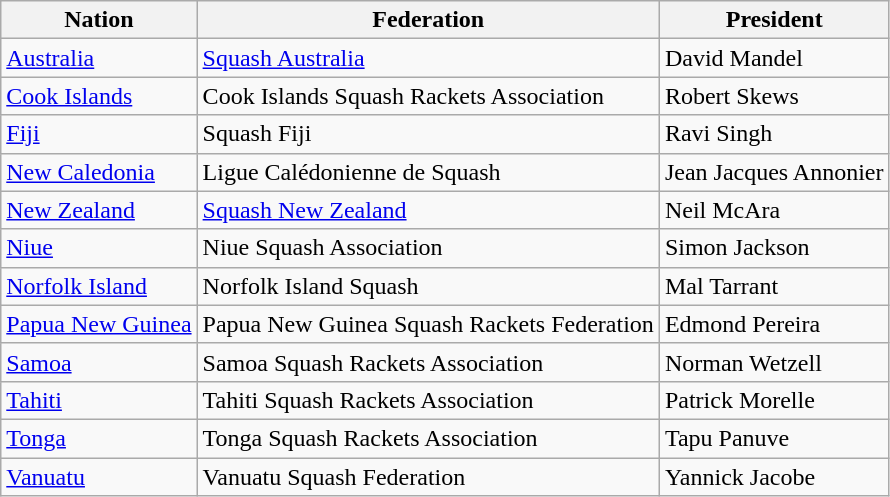<table class="wikitable">
<tr>
<th>Nation</th>
<th>Federation</th>
<th>President</th>
</tr>
<tr>
<td> <a href='#'>Australia</a></td>
<td><a href='#'>Squash Australia</a></td>
<td>David Mandel</td>
</tr>
<tr>
<td> <a href='#'>Cook Islands</a></td>
<td>Cook Islands Squash Rackets Association</td>
<td>Robert Skews</td>
</tr>
<tr>
<td> <a href='#'>Fiji</a></td>
<td>Squash Fiji</td>
<td>Ravi Singh</td>
</tr>
<tr>
<td> <a href='#'>New Caledonia</a></td>
<td>Ligue Calédonienne de Squash</td>
<td>Jean Jacques Annonier</td>
</tr>
<tr>
<td> <a href='#'>New Zealand</a></td>
<td><a href='#'>Squash New Zealand</a></td>
<td>Neil McAra</td>
</tr>
<tr>
<td> <a href='#'>Niue</a></td>
<td>Niue Squash Association</td>
<td>Simon Jackson</td>
</tr>
<tr>
<td> <a href='#'>Norfolk Island</a></td>
<td>Norfolk Island Squash</td>
<td>Mal Tarrant</td>
</tr>
<tr>
<td> <a href='#'>Papua New Guinea</a></td>
<td>Papua New Guinea Squash Rackets Federation</td>
<td>Edmond Pereira</td>
</tr>
<tr>
<td> <a href='#'>Samoa</a></td>
<td>Samoa Squash Rackets Association</td>
<td>Norman Wetzell</td>
</tr>
<tr>
<td> <a href='#'>Tahiti</a></td>
<td>Tahiti Squash Rackets Association</td>
<td>Patrick Morelle</td>
</tr>
<tr>
<td> <a href='#'>Tonga</a></td>
<td>Tonga Squash Rackets Association</td>
<td>Tapu Panuve</td>
</tr>
<tr>
<td> <a href='#'>Vanuatu</a></td>
<td>Vanuatu Squash Federation</td>
<td>Yannick Jacobe</td>
</tr>
</table>
